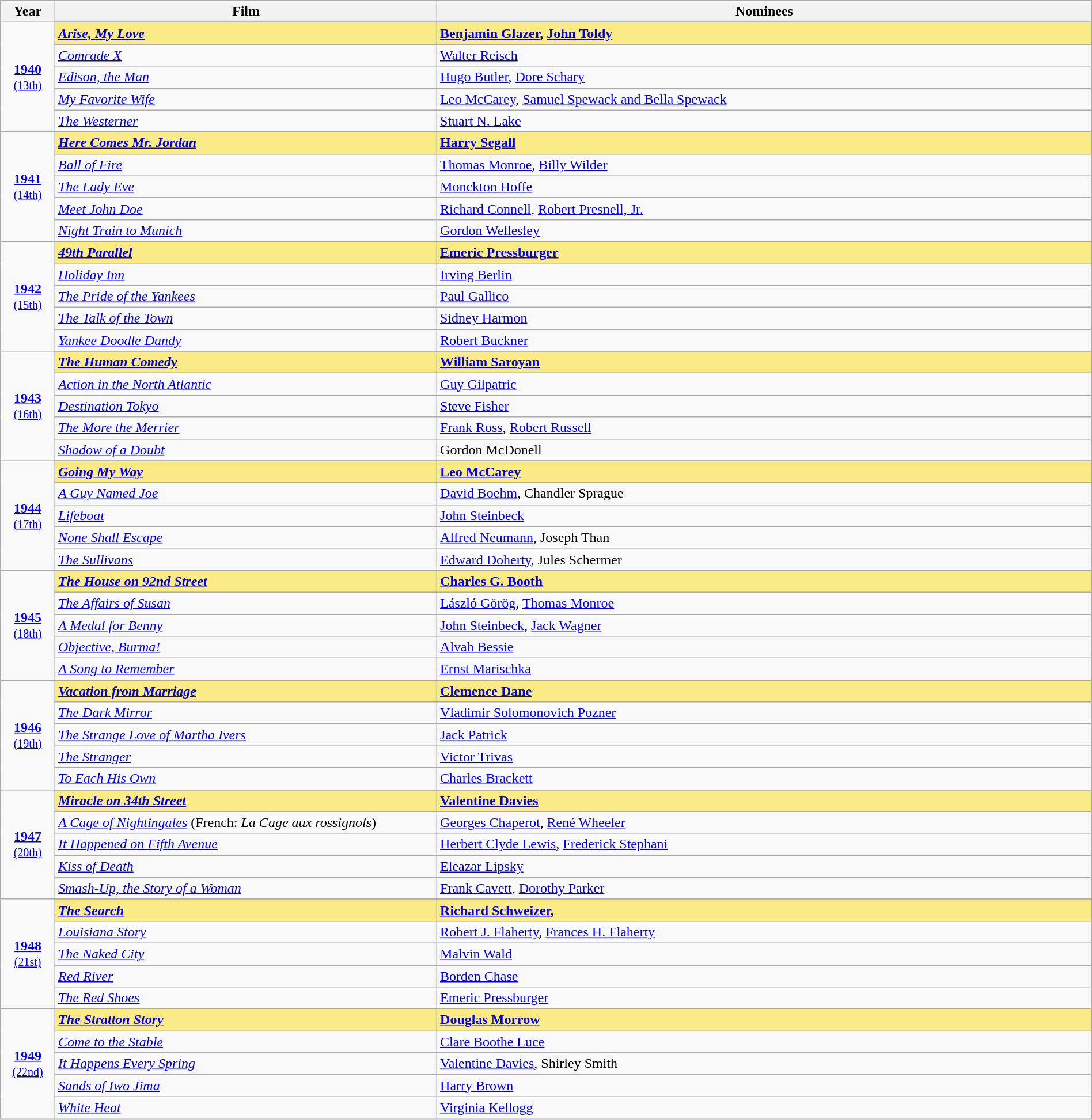<table class="wikitable" style="width:100%">
<tr bgcolor="#bebebe">
<th width="5%">Year</th>
<th width="35%">Film</th>
<th width="60%">Nominees</th>
</tr>
<tr>
<td rowspan=6 style="text-align:center"><strong><a href='#'>1940</a></strong><br><small><a href='#'>(13th)</a></small></td>
</tr>
<tr style="background:#FAEB86">
<td><strong><em><a href='#'>Arise, My Love</a></em></strong></td>
<td><strong><a href='#'>Benjamin Glazer</a>, <a href='#'>John Toldy</a></strong></td>
</tr>
<tr>
<td><em><a href='#'>Comrade X</a></em></td>
<td><a href='#'>Walter Reisch</a></td>
</tr>
<tr>
<td><em><a href='#'>Edison, the Man</a></em></td>
<td><a href='#'>Hugo Butler</a>, <a href='#'>Dore Schary</a></td>
</tr>
<tr>
<td><em><a href='#'>My Favorite Wife</a></em></td>
<td><a href='#'>Leo McCarey</a>, <a href='#'>Samuel Spewack and Bella Spewack</a></td>
</tr>
<tr>
<td><em><a href='#'>The Westerner</a></em></td>
<td><a href='#'>Stuart N. Lake</a></td>
</tr>
<tr>
<td rowspan=6 style="text-align:center"><strong><a href='#'>1941</a></strong><br><small><a href='#'>(14th)</a></small></td>
</tr>
<tr style="background:#FAEB86">
<td><strong><em><a href='#'>Here Comes Mr. Jordan</a></em></strong></td>
<td><strong><a href='#'>Harry Segall</a></strong></td>
</tr>
<tr>
<td><em><a href='#'>Ball of Fire</a></em></td>
<td><a href='#'>Thomas Monroe</a>, <a href='#'>Billy Wilder</a></td>
</tr>
<tr>
<td><em><a href='#'>The Lady Eve</a></em></td>
<td><a href='#'>Monckton Hoffe</a></td>
</tr>
<tr>
<td><em><a href='#'>Meet John Doe</a></em></td>
<td><a href='#'>Richard Connell</a>, <a href='#'>Robert Presnell, Jr.</a></td>
</tr>
<tr>
<td><em><a href='#'>Night Train to Munich</a></em></td>
<td><a href='#'>Gordon Wellesley</a></td>
</tr>
<tr>
<td rowspan=6 style="text-align:center"><strong><a href='#'>1942</a></strong><br><small><a href='#'>(15th)</a></small></td>
</tr>
<tr style="background:#FAEB86">
<td><strong><em><a href='#'>49th Parallel</a></em></strong></td>
<td><strong><a href='#'>Emeric Pressburger</a></strong></td>
</tr>
<tr>
<td><em><a href='#'>Holiday Inn</a></em></td>
<td><a href='#'>Irving Berlin</a></td>
</tr>
<tr>
<td><em><a href='#'>The Pride of the Yankees</a></em></td>
<td><a href='#'>Paul Gallico</a></td>
</tr>
<tr>
<td><em><a href='#'>The Talk of the Town</a></em></td>
<td><a href='#'>Sidney Harmon</a></td>
</tr>
<tr>
<td><em><a href='#'>Yankee Doodle Dandy</a></em></td>
<td><a href='#'>Robert Buckner</a></td>
</tr>
<tr>
<td rowspan=6 style="text-align:center"><strong><a href='#'>1943</a></strong><br><small><a href='#'>(16th)</a></small></td>
</tr>
<tr style="background:#FAEB86">
<td><strong><em><a href='#'>The Human Comedy</a></em></strong></td>
<td><strong><a href='#'>William Saroyan</a></strong></td>
</tr>
<tr>
<td><em><a href='#'>Action in the North Atlantic</a></em></td>
<td><a href='#'>Guy Gilpatric</a></td>
</tr>
<tr>
<td><em><a href='#'>Destination Tokyo</a></em></td>
<td><a href='#'>Steve Fisher</a></td>
</tr>
<tr>
<td><em><a href='#'>The More the Merrier</a></em></td>
<td><a href='#'>Frank Ross</a>, <a href='#'>Robert Russell</a></td>
</tr>
<tr>
<td><em><a href='#'>Shadow of a Doubt</a></em></td>
<td>Gordon McDonell</td>
</tr>
<tr>
<td rowspan=6 style="text-align:center"><strong><a href='#'>1944</a></strong><br><small><a href='#'>(17th)</a></small></td>
</tr>
<tr style="background:#FAEB86">
<td><strong><em><a href='#'>Going My Way</a></em></strong></td>
<td><strong><a href='#'>Leo McCarey</a></strong></td>
</tr>
<tr>
<td><em><a href='#'>A Guy Named Joe</a></em></td>
<td><a href='#'>David Boehm</a>, Chandler Sprague</td>
</tr>
<tr>
<td><em><a href='#'>Lifeboat</a></em></td>
<td><a href='#'>John Steinbeck</a></td>
</tr>
<tr>
<td><em><a href='#'>None Shall Escape</a></em></td>
<td><a href='#'>Alfred Neumann</a>, Joseph Than</td>
</tr>
<tr>
<td><em><a href='#'>The Sullivans</a></em></td>
<td><a href='#'>Edward Doherty</a>, Jules Schermer</td>
</tr>
<tr>
<td rowspan=6 style="text-align:center"><strong><a href='#'>1945</a></strong><br><small><a href='#'>(18th)</a></small></td>
</tr>
<tr style="background:#FAEB86">
<td><strong><em><a href='#'>The House on 92nd Street</a></em></strong></td>
<td><strong><a href='#'>Charles G. Booth</a></strong></td>
</tr>
<tr>
<td><em><a href='#'>The Affairs of Susan</a></em></td>
<td><a href='#'>László Görög</a>, <a href='#'>Thomas Monroe</a></td>
</tr>
<tr>
<td><em><a href='#'>A Medal for Benny</a></em></td>
<td><a href='#'>John Steinbeck</a>, <a href='#'>Jack Wagner</a></td>
</tr>
<tr>
<td><em><a href='#'>Objective, Burma!</a></em></td>
<td><a href='#'>Alvah Bessie</a></td>
</tr>
<tr>
<td><em><a href='#'>A Song to Remember</a></em></td>
<td><a href='#'>Ernst Marischka</a></td>
</tr>
<tr>
<td rowspan=6 style="text-align:center"><strong><a href='#'>1946</a></strong><br><small><a href='#'>(19th)</a></small></td>
</tr>
<tr style="background:#FAEB86">
<td><strong><em><a href='#'>Vacation from Marriage</a></em></strong></td>
<td><strong><a href='#'>Clemence Dane</a></strong></td>
</tr>
<tr>
<td><em><a href='#'>The Dark Mirror</a></em></td>
<td><a href='#'>Vladimir Solomonovich Pozner</a></td>
</tr>
<tr>
<td><em><a href='#'>The Strange Love of Martha Ivers</a></em></td>
<td><a href='#'>Jack Patrick</a></td>
</tr>
<tr>
<td><em><a href='#'>The Stranger</a></em></td>
<td><a href='#'>Victor Trivas</a></td>
</tr>
<tr>
<td><em><a href='#'>To Each His Own</a></em></td>
<td><a href='#'>Charles Brackett</a></td>
</tr>
<tr>
<td rowspan=6 style="text-align:center"><strong><a href='#'>1947</a></strong><br><small><a href='#'>(20th)</a></small></td>
</tr>
<tr style="background:#FAEB86">
<td><strong><em><a href='#'>Miracle on 34th Street</a></em></strong></td>
<td><strong><a href='#'>Valentine Davies</a></strong></td>
</tr>
<tr>
<td><em><a href='#'>A Cage of Nightingales</a></em> (French: <em>La Cage aux rossignols</em>)</td>
<td><a href='#'>Georges Chaperot</a>, <a href='#'>René Wheeler</a></td>
</tr>
<tr>
<td><em><a href='#'>It Happened on Fifth Avenue</a></em></td>
<td><a href='#'>Herbert Clyde Lewis</a>, <a href='#'>Frederick Stephani</a></td>
</tr>
<tr>
<td><em><a href='#'>Kiss of Death</a></em></td>
<td><a href='#'>Eleazar Lipsky</a></td>
</tr>
<tr>
<td><em><a href='#'>Smash-Up, the Story of a Woman</a></em></td>
<td><a href='#'>Frank Cavett</a>, <a href='#'>Dorothy Parker</a></td>
</tr>
<tr>
<td rowspan=6 style="text-align:center"><strong><a href='#'>1948</a></strong><br><small><a href='#'>(21st)</a></small></td>
</tr>
<tr style="background:#FAEB86">
<td><strong><em><a href='#'>The Search</a></em></strong></td>
<td><strong><a href='#'>Richard Schweizer</a>, </strong></td>
</tr>
<tr>
<td><em><a href='#'>Louisiana Story</a></em></td>
<td><a href='#'>Robert J. Flaherty</a>, <a href='#'>Frances H. Flaherty</a></td>
</tr>
<tr>
<td><em><a href='#'>The Naked City</a></em></td>
<td><a href='#'>Malvin Wald</a></td>
</tr>
<tr>
<td><em><a href='#'>Red River</a></em></td>
<td><a href='#'>Borden Chase</a></td>
</tr>
<tr>
<td><em><a href='#'>The Red Shoes</a></em></td>
<td><a href='#'>Emeric Pressburger</a></td>
</tr>
<tr>
<td rowspan=6 style="text-align:center"><strong><a href='#'>1949</a></strong><br><small><a href='#'>(22nd)</a></small></td>
</tr>
<tr style="background:#FAEB86">
<td><strong><em><a href='#'>The Stratton Story</a></em></strong></td>
<td><strong><a href='#'>Douglas Morrow</a></strong></td>
</tr>
<tr>
<td><em><a href='#'>Come to the Stable</a></em></td>
<td><a href='#'>Clare Boothe Luce</a></td>
</tr>
<tr>
<td><em><a href='#'>It Happens Every Spring</a></em></td>
<td><a href='#'>Valentine Davies</a>, Shirley Smith</td>
</tr>
<tr>
<td><em><a href='#'>Sands of Iwo Jima</a></em></td>
<td><a href='#'>Harry Brown</a></td>
</tr>
<tr>
<td><em><a href='#'>White Heat</a></em></td>
<td><a href='#'>Virginia Kellogg</a></td>
</tr>
</table>
